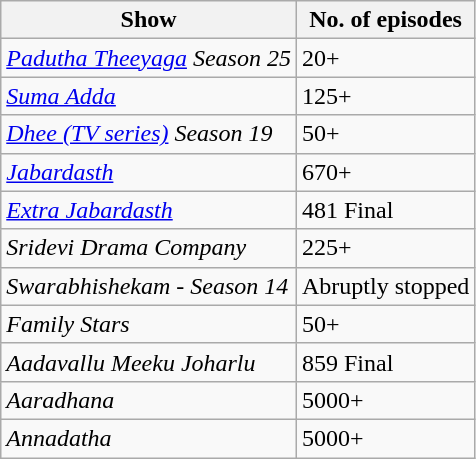<table class="wikitable">
<tr>
<th>Show</th>
<th>No. of episodes</th>
</tr>
<tr>
<td><em><a href='#'>Padutha Theeyaga</a> Season 25</em></td>
<td>20+</td>
</tr>
<tr>
<td><em><a href='#'>Suma Adda</a></em></td>
<td>125+</td>
</tr>
<tr>
<td><em><a href='#'>Dhee (TV series)</a> Season 19</em></td>
<td>50+</td>
</tr>
<tr>
<td><em><a href='#'>Jabardasth</a></em></td>
<td>670+</td>
</tr>
<tr>
<td><em><a href='#'>Extra Jabardasth</a></em></td>
<td>481 Final</td>
</tr>
<tr>
<td><em>Sridevi Drama Company</em></td>
<td>225+</td>
</tr>
<tr>
<td><em>Swarabhishekam - Season 14</em></td>
<td>Abruptly stopped</td>
</tr>
<tr>
<td><em>Family Stars</em></td>
<td>50+</td>
</tr>
<tr>
<td><em>Aadavallu Meeku Joharlu</em></td>
<td>859 Final</td>
</tr>
<tr>
<td><em>Aaradhana</em></td>
<td>5000+</td>
</tr>
<tr>
<td><em>Annadatha</em></td>
<td>5000+</td>
</tr>
</table>
